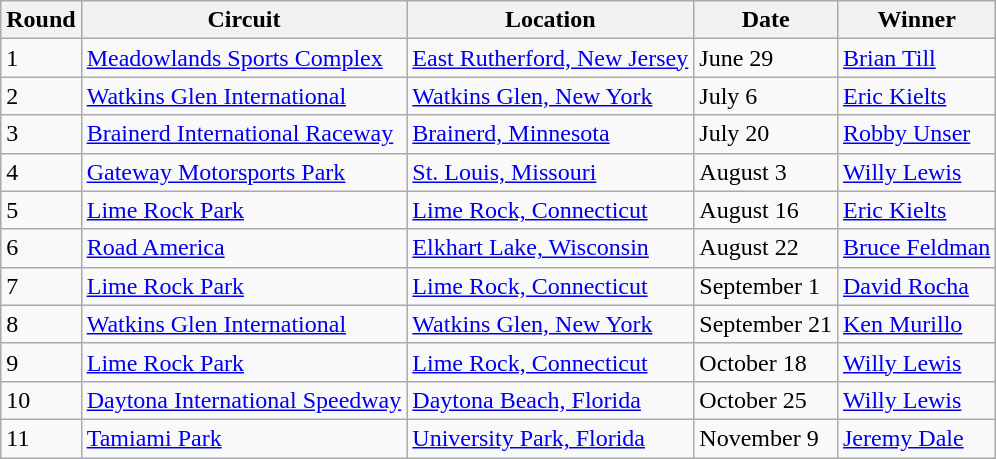<table class="wikitable">
<tr>
<th>Round</th>
<th>Circuit</th>
<th>Location</th>
<th>Date</th>
<th>Winner</th>
</tr>
<tr>
<td>1</td>
<td><a href='#'>Meadowlands Sports Complex</a></td>
<td> <a href='#'>East Rutherford, New Jersey</a></td>
<td>June 29</td>
<td> <a href='#'>Brian Till</a></td>
</tr>
<tr>
<td>2</td>
<td><a href='#'>Watkins Glen International</a></td>
<td> <a href='#'>Watkins Glen, New York</a></td>
<td>July 6</td>
<td> <a href='#'>Eric Kielts</a></td>
</tr>
<tr>
<td>3</td>
<td><a href='#'>Brainerd International Raceway</a></td>
<td> <a href='#'>Brainerd, Minnesota</a></td>
<td>July 20</td>
<td> <a href='#'>Robby Unser</a></td>
</tr>
<tr>
<td>4</td>
<td><a href='#'>Gateway Motorsports Park</a></td>
<td> <a href='#'>St. Louis, Missouri</a></td>
<td>August 3</td>
<td> <a href='#'>Willy Lewis</a></td>
</tr>
<tr>
<td>5</td>
<td><a href='#'>Lime Rock Park</a></td>
<td> <a href='#'>Lime Rock, Connecticut</a></td>
<td>August 16</td>
<td> <a href='#'>Eric Kielts</a></td>
</tr>
<tr>
<td>6</td>
<td><a href='#'>Road America</a></td>
<td> <a href='#'>Elkhart Lake, Wisconsin</a></td>
<td>August 22</td>
<td> <a href='#'>Bruce Feldman</a></td>
</tr>
<tr>
<td>7</td>
<td><a href='#'>Lime Rock Park</a></td>
<td> <a href='#'>Lime Rock, Connecticut</a></td>
<td>September 1</td>
<td> <a href='#'>David Rocha</a></td>
</tr>
<tr>
<td>8</td>
<td><a href='#'>Watkins Glen International</a></td>
<td> <a href='#'>Watkins Glen, New York</a></td>
<td>September 21</td>
<td> <a href='#'>Ken Murillo</a></td>
</tr>
<tr>
<td>9</td>
<td><a href='#'>Lime Rock Park</a></td>
<td> <a href='#'>Lime Rock, Connecticut</a></td>
<td>October 18</td>
<td> <a href='#'>Willy Lewis</a></td>
</tr>
<tr>
<td>10</td>
<td><a href='#'>Daytona International Speedway</a></td>
<td> <a href='#'>Daytona Beach, Florida</a></td>
<td>October 25</td>
<td> <a href='#'>Willy Lewis</a></td>
</tr>
<tr>
<td>11</td>
<td><a href='#'>Tamiami Park</a></td>
<td> <a href='#'>University Park, Florida</a></td>
<td>November 9</td>
<td> <a href='#'>Jeremy Dale</a></td>
</tr>
</table>
